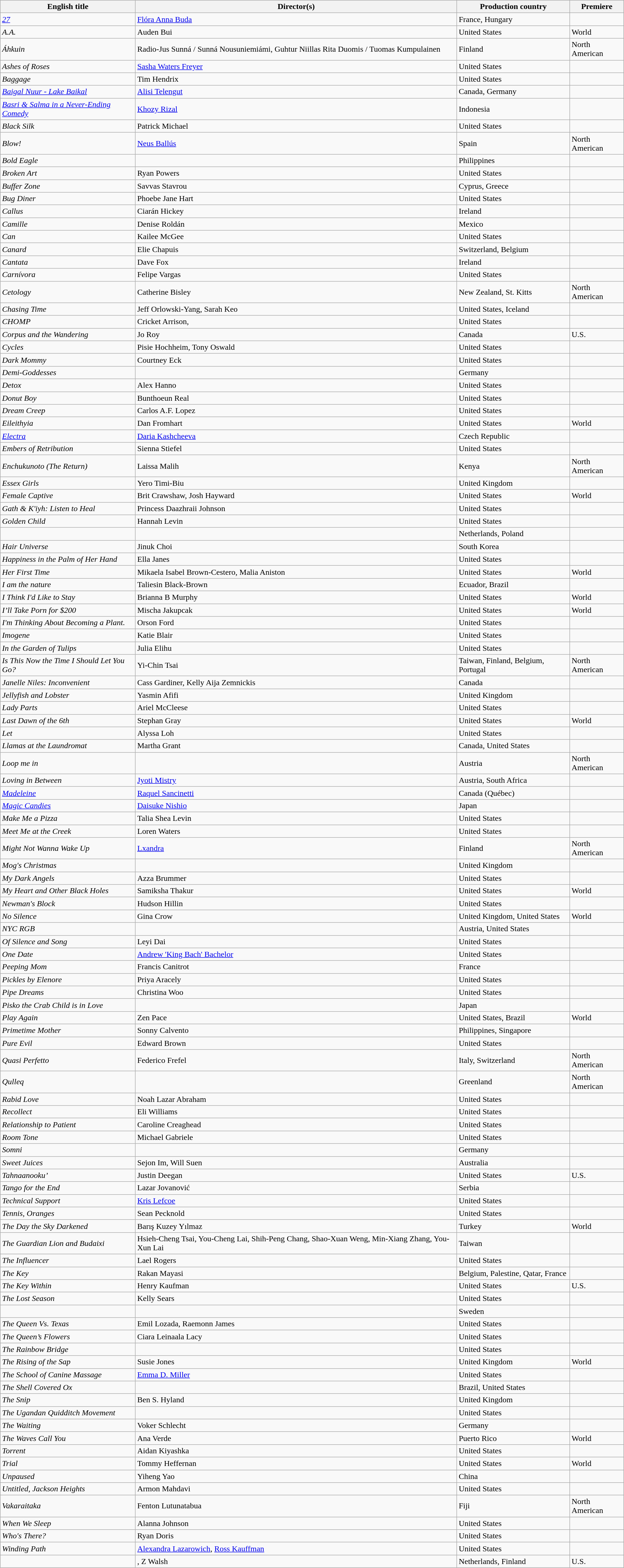<table class="wikitable plainrowheaders" style="margin-bottom:4px">
<tr>
<th scope="col">English title</th>
<th scope="col">Director(s)</th>
<th scope="col">Production country</th>
<th scope="col">Premiere</th>
</tr>
<tr>
<td scope="row"><em><a href='#'>27</a></em></td>
<td><a href='#'>Flóra Anna Buda</a></td>
<td>France, Hungary</td>
<td></td>
</tr>
<tr>
<td scope="row"><em>A.A.</em></td>
<td>Auden Bui</td>
<td>United States</td>
<td>World</td>
</tr>
<tr>
<td scope="row"><em>Áhkuin</em></td>
<td>Radio-Jus Sunná / Sunná Nousuniemiámi, Guhtur Niillas Rita Duomis / Tuomas Kumpulainen</td>
<td>Finland</td>
<td>North American</td>
</tr>
<tr>
<td scope="row"><em>Ashes of Roses</em></td>
<td><a href='#'>Sasha Waters Freyer</a></td>
<td>United States</td>
<td></td>
</tr>
<tr>
<td scope="row"><em>Baggage</em></td>
<td>Tim Hendrix</td>
<td>United States</td>
<td></td>
</tr>
<tr>
<td scope="row"><em><a href='#'>Baigal Nuur - Lake Baikal</a></em></td>
<td><a href='#'>Alisi Telengut</a></td>
<td>Canada, Germany</td>
<td></td>
</tr>
<tr>
<td scope="row"><em><a href='#'>Basri & Salma in a Never-Ending Comedy</a></em></td>
<td><a href='#'>Khozy Rizal</a></td>
<td>Indonesia</td>
<td></td>
</tr>
<tr>
<td scope="row"><em>Black Silk</em></td>
<td>Patrick Michael</td>
<td>United States</td>
<td></td>
</tr>
<tr>
<td scope="row"><em>Blow!</em></td>
<td><a href='#'>Neus Ballús</a></td>
<td>Spain</td>
<td>North American</td>
</tr>
<tr>
<td scope="row"><em>Bold Eagle</em></td>
<td></td>
<td>Philippines</td>
<td></td>
</tr>
<tr>
<td scope="row"><em>Broken Art</em></td>
<td>Ryan Powers</td>
<td>United States</td>
<td></td>
</tr>
<tr>
<td scope="row"><em>Buffer Zone</em></td>
<td>Savvas Stavrou</td>
<td>Cyprus, Greece</td>
<td></td>
</tr>
<tr>
<td scope="row"><em>Bug Diner</em></td>
<td>Phoebe Jane Hart</td>
<td>United States</td>
<td></td>
</tr>
<tr>
<td scope="row"><em>Callus</em></td>
<td>Ciarán Hickey</td>
<td>Ireland</td>
<td></td>
</tr>
<tr>
<td scope="row"><em>Camille</em></td>
<td>Denise Roldán</td>
<td>Mexico</td>
<td></td>
</tr>
<tr>
<td scope="row"><em>Can</em></td>
<td>Kailee McGee</td>
<td>United States</td>
<td></td>
</tr>
<tr>
<td scope="row"><em>Canard</em></td>
<td>Elie Chapuis</td>
<td>Switzerland, Belgium</td>
<td></td>
</tr>
<tr>
<td scope="row"><em>Cantata</em></td>
<td>Dave  Fox</td>
<td>Ireland</td>
<td></td>
</tr>
<tr>
<td scope="row"><em>Carnívora</em></td>
<td>Felipe Vargas</td>
<td>United States</td>
<td></td>
</tr>
<tr>
<td scope="row"><em>Cetology</em></td>
<td>Catherine Bisley</td>
<td>New Zealand, St. Kitts</td>
<td>North American</td>
</tr>
<tr>
<td scope="row"><em>Chasing Time</em></td>
<td>Jeff Orlowski-Yang, Sarah Keo</td>
<td>United States, Iceland</td>
<td></td>
</tr>
<tr>
<td scope="row"><em>CHOMP</em></td>
<td>Cricket Arrison, </td>
<td>United States</td>
<td></td>
</tr>
<tr>
<td scope="row"><em>Corpus and the Wandering</em></td>
<td>Jo Roy</td>
<td>Canada</td>
<td>U.S.</td>
</tr>
<tr>
<td scope="row"><em>Cycles</em></td>
<td>Pisie Hochheim, Tony Oswald</td>
<td>United States</td>
<td></td>
</tr>
<tr>
<td scope="row"><em>Dark Mommy</em></td>
<td>Courtney Eck</td>
<td>United States</td>
<td></td>
</tr>
<tr>
<td scope="row"><em>Demi-Goddesses</em></td>
<td></td>
<td>Germany</td>
<td></td>
</tr>
<tr>
<td scope="row"><em>Detox</em></td>
<td>Alex Hanno</td>
<td>United States</td>
<td></td>
</tr>
<tr>
<td scope="row"><em>Donut Boy</em></td>
<td>Bunthoeun Real</td>
<td>United States</td>
<td></td>
</tr>
<tr>
<td scope="row"><em>Dream Creep</em></td>
<td>Carlos A.F. Lopez</td>
<td>United States</td>
<td></td>
</tr>
<tr>
<td scope="row"><em>Eileithyia</em></td>
<td>Dan Fromhart</td>
<td>United States</td>
<td>World</td>
</tr>
<tr>
<td scope="row"><em><a href='#'>Electra</a></em></td>
<td><a href='#'>Daria Kashcheeva</a></td>
<td>Czech Republic</td>
<td></td>
</tr>
<tr>
<td scope="row"><em>Embers of Retribution</em></td>
<td>Sienna Stiefel</td>
<td>United States</td>
<td></td>
</tr>
<tr>
<td scope="row"><em>Enchukunoto (The Return)</em></td>
<td>Laissa Malih</td>
<td>Kenya</td>
<td>North American</td>
</tr>
<tr>
<td scope="row"><em>Essex Girls</em></td>
<td>Yero Timi-Biu</td>
<td>United Kingdom</td>
<td></td>
</tr>
<tr>
<td scope="row"><em>Female Captive</em></td>
<td>Brit Crawshaw, Josh Hayward</td>
<td>United States</td>
<td>World</td>
</tr>
<tr>
<td scope="row"><em>Gath & K'iyh: Listen to Heal</em></td>
<td>Princess Daazhraii Johnson</td>
<td>United States</td>
<td></td>
</tr>
<tr>
<td scope="row"><em>Golden Child</em></td>
<td>Hannah Levin</td>
<td>United States</td>
<td></td>
</tr>
<tr>
<td scope="row"></td>
<td></td>
<td>Netherlands, Poland</td>
<td></td>
</tr>
<tr>
<td scope="row"><em>Hair Universe</em></td>
<td>Jinuk Choi</td>
<td>South Korea</td>
<td></td>
</tr>
<tr>
<td scope="row"><em>Happiness in the Palm of Her Hand</em></td>
<td>Ella Janes</td>
<td>United States</td>
<td></td>
</tr>
<tr>
<td scope="row"><em>Her First Time</em></td>
<td>Mikaela Isabel Brown-Cestero, Malia Aniston</td>
<td>United States</td>
<td>World</td>
</tr>
<tr>
<td scope="row"><em>I am the nature</em></td>
<td>Taliesin Black-Brown</td>
<td>Ecuador, Brazil</td>
<td></td>
</tr>
<tr>
<td scope="row"><em>I Think I'd Like to Stay</em></td>
<td>Brianna B Murphy</td>
<td>United States</td>
<td>World</td>
</tr>
<tr>
<td scope="row"><em>I’ll Take Porn for $200</em></td>
<td>Mischa Jakupcak</td>
<td>United States</td>
<td>World</td>
</tr>
<tr>
<td scope="row"><em>I'm Thinking About Becoming a Plant.</em></td>
<td>Orson  Ford</td>
<td>United States</td>
<td></td>
</tr>
<tr>
<td scope="row"><em>Imogene</em></td>
<td>Katie Blair</td>
<td>United States</td>
<td></td>
</tr>
<tr>
<td scope="row"><em>In the Garden of Tulips</em></td>
<td>Julia Elihu</td>
<td>United States</td>
<td></td>
</tr>
<tr>
<td scope="row"><em>Is This Now the Time I Should Let You Go?</em></td>
<td>Yi-Chin Tsai</td>
<td>Taiwan, Finland, Belgium, Portugal</td>
<td>North American</td>
</tr>
<tr>
<td scope="row"><em>Janelle Niles: Inconvenient</em></td>
<td>Cass Gardiner, Kelly Aija Zemnickis</td>
<td>Canada</td>
<td></td>
</tr>
<tr>
<td scope="row"><em>Jellyfish and Lobster</em></td>
<td>Yasmin Afifi</td>
<td>United Kingdom</td>
<td></td>
</tr>
<tr>
<td scope="row"><em>Lady Parts</em></td>
<td>Ariel McCleese</td>
<td>United States</td>
<td></td>
</tr>
<tr>
<td scope="row"><em>Last Dawn of the 6th</em></td>
<td>Stephan Gray</td>
<td>United States</td>
<td>World</td>
</tr>
<tr>
<td scope="row"><em>Let</em></td>
<td>Alyssa Loh</td>
<td>United States</td>
<td></td>
</tr>
<tr>
<td scope="row"><em>Llamas at the Laundromat</em></td>
<td>Martha Grant</td>
<td>Canada, United States</td>
<td></td>
</tr>
<tr>
<td scope="row"><em>Loop me in</em></td>
<td></td>
<td>Austria</td>
<td>North American</td>
</tr>
<tr>
<td scope="row"><em>Loving in Between</em></td>
<td><a href='#'>Jyoti Mistry</a></td>
<td>Austria, South Africa</td>
<td></td>
</tr>
<tr>
<td scope="row"><em><a href='#'>Madeleine</a></em></td>
<td><a href='#'>Raquel Sancinetti</a></td>
<td>Canada (Québec)</td>
<td></td>
</tr>
<tr>
<td scope="row"><em><a href='#'>Magic Candies</a></em></td>
<td><a href='#'>Daisuke Nishio</a></td>
<td>Japan</td>
<td></td>
</tr>
<tr>
<td scope="row"><em>Make Me a Pizza</em></td>
<td>Talia Shea Levin</td>
<td>United States</td>
<td></td>
</tr>
<tr>
<td scope="row"><em>Meet Me at the Creek</em></td>
<td>Loren Waters</td>
<td>United States</td>
<td></td>
</tr>
<tr>
<td scope="row"><em>Might Not Wanna Wake Up</em></td>
<td><a href='#'>Lxandra</a></td>
<td>Finland</td>
<td>North American</td>
</tr>
<tr>
<td scope="row"><em>Mog's Christmas</em></td>
<td></td>
<td>United Kingdom</td>
<td></td>
</tr>
<tr>
<td scope="row"><em>My Dark Angels</em></td>
<td>Azza Brummer</td>
<td>United States</td>
<td></td>
</tr>
<tr>
<td scope="row"><em>My Heart and Other Black Holes</em></td>
<td>Samiksha Thakur</td>
<td>United States</td>
<td>World</td>
</tr>
<tr>
<td scope="row"><em>Newman's Block</em></td>
<td>Hudson  Hillin</td>
<td>United States</td>
<td></td>
</tr>
<tr>
<td scope="row"><em>No Silence</em></td>
<td>Gina Crow</td>
<td>United Kingdom, United States</td>
<td>World</td>
</tr>
<tr>
<td scope="row"><em>NYC RGB</em></td>
<td></td>
<td>Austria, United States</td>
<td></td>
</tr>
<tr>
<td scope="row"><em>Of Silence and Song</em></td>
<td>Leyi Dai</td>
<td>United States</td>
<td></td>
</tr>
<tr>
<td scope="row"><em>One Date</em></td>
<td><a href='#'>Andrew 'King Bach'  Bachelor</a></td>
<td>United States</td>
<td></td>
</tr>
<tr>
<td scope="row"><em>Peeping Mom</em></td>
<td>Francis Canitrot</td>
<td>France</td>
<td></td>
</tr>
<tr>
<td scope="row"><em>Pickles by Elenore</em></td>
<td>Priya Aracely</td>
<td>United States</td>
<td></td>
</tr>
<tr>
<td scope="row"><em>Pipe Dreams</em></td>
<td>Christina Woo</td>
<td>United States</td>
<td></td>
</tr>
<tr>
<td scope="row"><em>Pisko the Crab Child is in Love</em></td>
<td></td>
<td>Japan</td>
<td></td>
</tr>
<tr>
<td scope="row"><em>Play Again</em></td>
<td>Zen Pace</td>
<td>United States, Brazil</td>
<td>World</td>
</tr>
<tr>
<td scope="row"><em>Primetime Mother</em></td>
<td>Sonny Calvento</td>
<td>Philippines, Singapore</td>
<td></td>
</tr>
<tr>
<td scope="row"><em>Pure Evil</em></td>
<td>Edward Brown</td>
<td>United States</td>
<td></td>
</tr>
<tr>
<td scope="row"><em>Quasi Perfetto</em></td>
<td>Federico Frefel</td>
<td>Italy, Switzerland</td>
<td>North American</td>
</tr>
<tr>
<td scope="row"><em>Qulleq</em></td>
<td></td>
<td>Greenland</td>
<td>North American</td>
</tr>
<tr>
<td scope="row"><em>Rabid Love</em></td>
<td>Noah Lazar Abraham</td>
<td>United States</td>
<td></td>
</tr>
<tr>
<td scope="row"><em>Recollect</em></td>
<td>Eli Williams</td>
<td>United States</td>
<td></td>
</tr>
<tr>
<td scope="row"><em>Relationship to Patient</em></td>
<td>Caroline Creaghead</td>
<td>United States</td>
<td></td>
</tr>
<tr>
<td scope="row"><em>Room Tone</em></td>
<td>Michael Gabriele</td>
<td>United States</td>
<td></td>
</tr>
<tr>
<td scope="row"><em>Somni</em></td>
<td></td>
<td>Germany</td>
<td></td>
</tr>
<tr>
<td scope="row"><em>Sweet Juices</em></td>
<td>Sejon Im, Will Suen</td>
<td>Australia</td>
<td></td>
</tr>
<tr>
<td scope="row"><em>Tahnaanooku’</em></td>
<td>Justin Deegan</td>
<td>United States</td>
<td>U.S.</td>
</tr>
<tr>
<td scope="row"><em>Tango for the End</em></td>
<td>Lazar Jovanović</td>
<td>Serbia</td>
<td></td>
</tr>
<tr>
<td scope="row"><em>Technical Support</em></td>
<td><a href='#'>Kris Lefcoe</a></td>
<td>United States</td>
<td></td>
</tr>
<tr>
<td scope="row"><em>Tennis, Oranges</em></td>
<td>Sean Pecknold</td>
<td>United States</td>
<td></td>
</tr>
<tr>
<td scope="row"><em>The Day the Sky Darkened</em></td>
<td>Barış Kuzey Yılmaz</td>
<td>Turkey</td>
<td>World</td>
</tr>
<tr>
<td scope="row"><em>The Guardian Lion and Budaixi</em></td>
<td>Hsieh-Cheng Tsai, You-Cheng Lai, Shih-Peng Chang, Shao-Xuan Weng, Min-Xiang Zhang, You-Xun Lai</td>
<td>Taiwan</td>
<td></td>
</tr>
<tr>
<td scope="row"><em>The Influencer</em></td>
<td>Lael Rogers</td>
<td>United States</td>
<td></td>
</tr>
<tr>
<td scope="row"><em>The Key</em></td>
<td>Rakan Mayasi</td>
<td>Belgium, Palestine, Qatar, France</td>
<td></td>
</tr>
<tr>
<td scope="row"><em>The Key Within</em></td>
<td>Henry Kaufman</td>
<td>United States</td>
<td>U.S.</td>
</tr>
<tr>
<td scope="row"><em>The Lost Season</em></td>
<td>Kelly Sears</td>
<td>United States</td>
<td></td>
</tr>
<tr>
<td scope="row"></td>
<td></td>
<td>Sweden</td>
<td></td>
</tr>
<tr>
<td scope="row"><em>The Queen Vs. Texas</em></td>
<td>Emil Lozada, Raemonn James</td>
<td>United States</td>
<td></td>
</tr>
<tr>
<td scope="row"><em>The Queen’s Flowers</em></td>
<td>Ciara Leinaala Lacy</td>
<td>United States</td>
<td></td>
</tr>
<tr>
<td scope="row"><em>The Rainbow Bridge</em></td>
<td></td>
<td>United States</td>
<td></td>
</tr>
<tr>
<td scope="row"><em>The Rising of the Sap</em></td>
<td>Susie Jones</td>
<td>United Kingdom</td>
<td>World</td>
</tr>
<tr>
<td scope="row"><em>The School of Canine Massage</em></td>
<td><a href='#'>Emma D. Miller</a></td>
<td>United States</td>
<td></td>
</tr>
<tr>
<td scope="row"><em>The Shell Covered Ox</em></td>
<td></td>
<td>Brazil, United States</td>
<td></td>
</tr>
<tr>
<td scope="row"><em>The Snip</em></td>
<td>Ben S. Hyland</td>
<td>United Kingdom</td>
<td></td>
</tr>
<tr>
<td scope="row"><em>The Ugandan Quidditch Movement</em></td>
<td></td>
<td>United States</td>
<td></td>
</tr>
<tr>
<td scope="row"><em>The Waiting</em></td>
<td>Voker Schlecht</td>
<td>Germany</td>
<td></td>
</tr>
<tr>
<td scope="row"><em>The Waves Call You</em></td>
<td>Ana Verde</td>
<td>Puerto Rico</td>
<td>World</td>
</tr>
<tr>
<td scope="row"><em>Torrent</em></td>
<td>Aidan Kiyashka</td>
<td>United States</td>
<td></td>
</tr>
<tr>
<td scope="row"><em>Trial</em></td>
<td>Tommy Heffernan</td>
<td>United States</td>
<td>World</td>
</tr>
<tr>
<td scope="row"><em>Unpaused</em></td>
<td>Yiheng Yao</td>
<td>China</td>
<td></td>
</tr>
<tr>
<td scope="row"><em>Untitled, Jackson Heights</em></td>
<td>Armon Mahdavi</td>
<td>United States</td>
<td></td>
</tr>
<tr>
<td scope="row"><em>Vakaraitaka</em></td>
<td>Fenton Lutunatabua</td>
<td>Fiji</td>
<td>North American</td>
</tr>
<tr>
<td scope="row"><em>When We Sleep</em></td>
<td>Alanna Johnson</td>
<td>United States</td>
<td></td>
</tr>
<tr>
<td scope="row"><em>Who's There?</em></td>
<td>Ryan Doris</td>
<td>United States</td>
<td></td>
</tr>
<tr>
<td scope="row"><em>Winding Path</em></td>
<td><a href='#'>Alexandra Lazarowich</a>, <a href='#'>Ross Kauffman</a></td>
<td>United States</td>
<td></td>
</tr>
<tr>
<td scope="row"></td>
<td>, Z Walsh</td>
<td>Netherlands, Finland</td>
<td>U.S.</td>
</tr>
</table>
